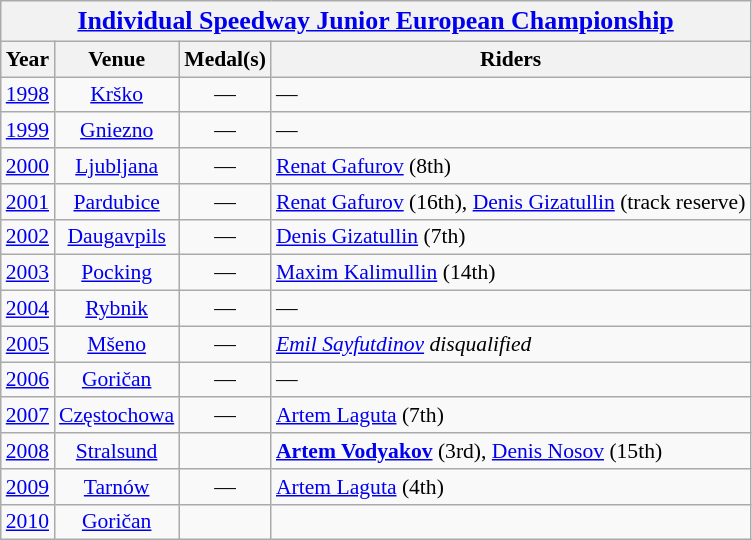<table class=wikitable style="font-size: 90%;">
<tr>
<th colspan=5><big><a href='#'>Individual Speedway Junior European Championship</a></big></th>
</tr>
<tr>
<th>Year</th>
<th>Venue</th>
<th>Medal(s)</th>
<th>Riders</th>
</tr>
<tr align=center>
<td><a href='#'>1998</a></td>
<td> <a href='#'>Krško</a></td>
<td>—</td>
<td align=left>—</td>
</tr>
<tr align=center>
<td><a href='#'>1999</a></td>
<td> <a href='#'>Gniezno</a></td>
<td>—</td>
<td align=left>—</td>
</tr>
<tr align=center>
<td><a href='#'>2000</a></td>
<td> <a href='#'>Ljubljana</a></td>
<td>—</td>
<td align=left><a href='#'>Renat Gafurov</a> (8th)</td>
</tr>
<tr align=center>
<td><a href='#'>2001</a></td>
<td> <a href='#'>Pardubice</a></td>
<td>—</td>
<td align=left><a href='#'>Renat Gafurov</a> (16th), <a href='#'>Denis Gizatullin</a> (track reserve)</td>
</tr>
<tr align=center>
<td><a href='#'>2002</a></td>
<td> <a href='#'>Daugavpils</a></td>
<td>—</td>
<td align=left><a href='#'>Denis Gizatullin</a> (7th)</td>
</tr>
<tr align=center>
<td><a href='#'>2003</a></td>
<td> <a href='#'>Pocking</a></td>
<td>—</td>
<td align=left><a href='#'>Maxim Kalimullin</a> (14th)</td>
</tr>
<tr align=center>
<td><a href='#'>2004</a></td>
<td> <a href='#'>Rybnik</a></td>
<td>—</td>
<td align=left>—</td>
</tr>
<tr align=center>
<td><a href='#'>2005</a></td>
<td> <a href='#'>Mšeno</a></td>
<td>—</td>
<td align=left><em><a href='#'>Emil Sayfutdinov</a> disqualified</em></td>
</tr>
<tr align=center>
<td><a href='#'>2006</a></td>
<td> <a href='#'>Goričan</a></td>
<td>—</td>
<td align=left>—</td>
</tr>
<tr align=center>
<td><a href='#'>2007</a></td>
<td> <a href='#'>Częstochowa</a></td>
<td>—</td>
<td align=left><a href='#'>Artem Laguta</a> (7th)</td>
</tr>
<tr align=center>
<td><a href='#'>2008</a></td>
<td> <a href='#'>Stralsund</a></td>
<td></td>
<td align=left><strong><a href='#'>Artem Vodyakov</a></strong> (3rd), <a href='#'>Denis Nosov</a> (15th)</td>
</tr>
<tr align=center>
<td><a href='#'>2009</a></td>
<td> <a href='#'>Tarnów</a></td>
<td>—</td>
<td align=left><a href='#'>Artem Laguta</a> (4th)</td>
</tr>
<tr align=center>
<td><a href='#'>2010</a></td>
<td> <a href='#'>Goričan</a></td>
<td></td>
<td align=left></td>
</tr>
</table>
